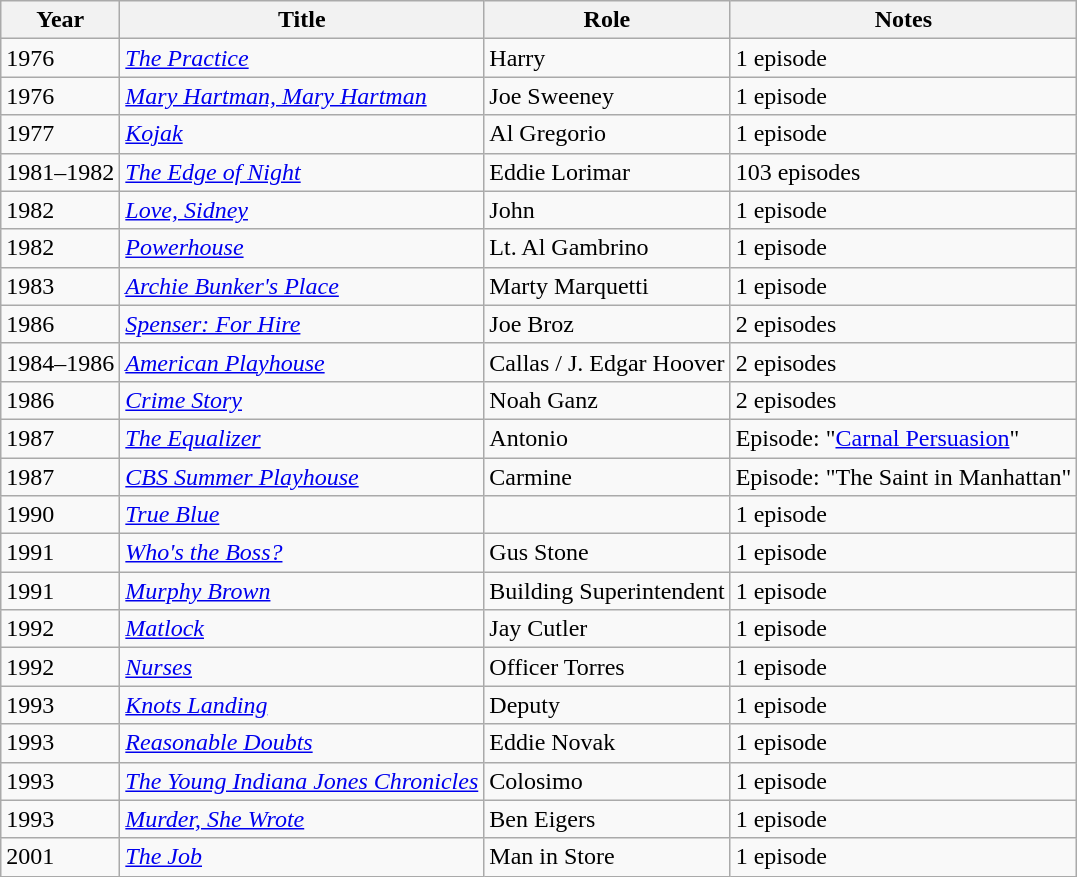<table class="wikitable sortable">
<tr>
<th>Year</th>
<th>Title</th>
<th>Role</th>
<th class="unsortable">Notes</th>
</tr>
<tr>
<td>1976</td>
<td><em><a href='#'>The Practice</a></em></td>
<td>Harry</td>
<td>1 episode</td>
</tr>
<tr>
<td>1976</td>
<td><em><a href='#'>Mary Hartman, Mary Hartman</a></em></td>
<td>Joe Sweeney</td>
<td>1 episode</td>
</tr>
<tr>
<td>1977</td>
<td><em><a href='#'>Kojak</a></em></td>
<td>Al Gregorio</td>
<td>1 episode</td>
</tr>
<tr>
<td>1981–1982</td>
<td><em><a href='#'>The Edge of Night</a></em></td>
<td>Eddie Lorimar</td>
<td>103 episodes</td>
</tr>
<tr>
<td>1982</td>
<td><em><a href='#'>Love, Sidney</a></em></td>
<td>John</td>
<td>1 episode</td>
</tr>
<tr>
<td>1982</td>
<td><em><a href='#'>Powerhouse</a></em></td>
<td>Lt. Al Gambrino</td>
<td>1 episode</td>
</tr>
<tr>
<td>1983</td>
<td><em><a href='#'>Archie Bunker's Place</a></em></td>
<td>Marty Marquetti</td>
<td>1 episode</td>
</tr>
<tr>
<td>1986</td>
<td><em><a href='#'>Spenser: For Hire</a></em></td>
<td>Joe Broz</td>
<td>2 episodes</td>
</tr>
<tr>
<td>1984–1986</td>
<td><em><a href='#'>American Playhouse</a></em></td>
<td>Callas / J. Edgar Hoover</td>
<td>2 episodes</td>
</tr>
<tr>
<td>1986</td>
<td><em><a href='#'>Crime Story</a></em></td>
<td>Noah Ganz</td>
<td>2 episodes</td>
</tr>
<tr>
<td>1987</td>
<td><em><a href='#'>The Equalizer</a></em></td>
<td>Antonio</td>
<td>Episode: "<a href='#'>Carnal Persuasion</a>"</td>
</tr>
<tr>
<td>1987</td>
<td><em><a href='#'>CBS Summer Playhouse</a></em></td>
<td>Carmine</td>
<td>Episode: "The Saint in Manhattan" </td>
</tr>
<tr>
<td>1990</td>
<td><em><a href='#'>True Blue</a></em></td>
<td></td>
<td>1 episode</td>
</tr>
<tr>
<td>1991</td>
<td><em><a href='#'>Who's the Boss?</a></em></td>
<td>Gus Stone</td>
<td>1 episode</td>
</tr>
<tr>
<td>1991</td>
<td><em><a href='#'>Murphy Brown</a></em></td>
<td>Building Superintendent</td>
<td>1 episode</td>
</tr>
<tr>
<td>1992</td>
<td><em><a href='#'>Matlock</a></em></td>
<td>Jay Cutler</td>
<td>1 episode</td>
</tr>
<tr>
<td>1992</td>
<td><em><a href='#'>Nurses</a></em></td>
<td>Officer Torres</td>
<td>1 episode</td>
</tr>
<tr>
<td>1993</td>
<td><em><a href='#'>Knots Landing</a></em></td>
<td>Deputy</td>
<td>1 episode</td>
</tr>
<tr>
<td>1993</td>
<td><em><a href='#'>Reasonable Doubts</a></em></td>
<td>Eddie Novak</td>
<td>1 episode</td>
</tr>
<tr>
<td>1993</td>
<td><em><a href='#'>The Young Indiana Jones Chronicles</a></em></td>
<td>Colosimo</td>
<td>1 episode</td>
</tr>
<tr>
<td>1993</td>
<td><em><a href='#'>Murder, She Wrote</a></em></td>
<td>Ben Eigers</td>
<td>1 episode</td>
</tr>
<tr>
<td>2001</td>
<td><em><a href='#'>The Job</a></em></td>
<td>Man in Store</td>
<td>1 episode</td>
</tr>
</table>
